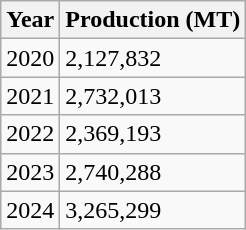<table class="wikitable">
<tr>
<th>Year</th>
<th>Production  (MT)</th>
</tr>
<tr>
<td>2020</td>
<td> 2,127,832</td>
</tr>
<tr>
<td>2021</td>
<td> 2,732,013</td>
</tr>
<tr>
<td>2022</td>
<td> 2,369,193</td>
</tr>
<tr>
<td>2023</td>
<td> 2,740,288</td>
</tr>
<tr>
<td>2024</td>
<td> 3,265,299</td>
</tr>
</table>
